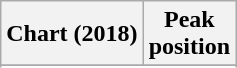<table class="wikitable sortable plainrowheaders" style="text-align:center">
<tr>
<th scope="col">Chart (2018)</th>
<th scope="col">Peak<br>position</th>
</tr>
<tr>
</tr>
<tr>
</tr>
<tr>
</tr>
<tr>
</tr>
<tr>
</tr>
<tr>
</tr>
</table>
